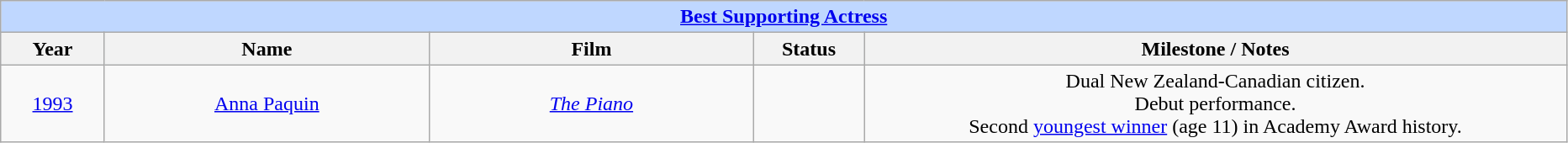<table class="wikitable" style="text-align: center">
<tr ---- bgcolor="#bfd7ff">
<td colspan=5 align=center><strong><a href='#'>Best Supporting Actress</a></strong></td>
</tr>
<tr ---- bgcolor="#ebf5ff">
<th width="075">Year</th>
<th width="250">Name</th>
<th width="250">Film</th>
<th width="080">Status</th>
<th width="550">Milestone / Notes</th>
</tr>
<tr>
<td><a href='#'>1993</a></td>
<td><a href='#'>Anna Paquin</a></td>
<td><em><a href='#'>The Piano</a></em></td>
<td></td>
<td>Dual New Zealand-Canadian citizen.<br>Debut performance.<br>Second <a href='#'>youngest winner</a> (age 11) in Academy Award history.</td>
</tr>
</table>
